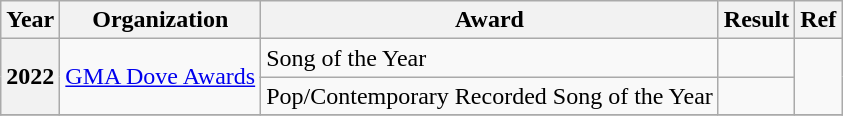<table class="wikitable plainrowheaders">
<tr>
<th>Year</th>
<th>Organization</th>
<th>Award</th>
<th>Result</th>
<th>Ref</th>
</tr>
<tr>
<th scope="row" rowspan="2">2022</th>
<td rowspan="2"><a href='#'>GMA Dove Awards</a></td>
<td>Song of the Year</td>
<td></td>
<td rowspan="2"></td>
</tr>
<tr>
<td>Pop/Contemporary Recorded Song of the Year</td>
<td></td>
</tr>
<tr>
</tr>
</table>
